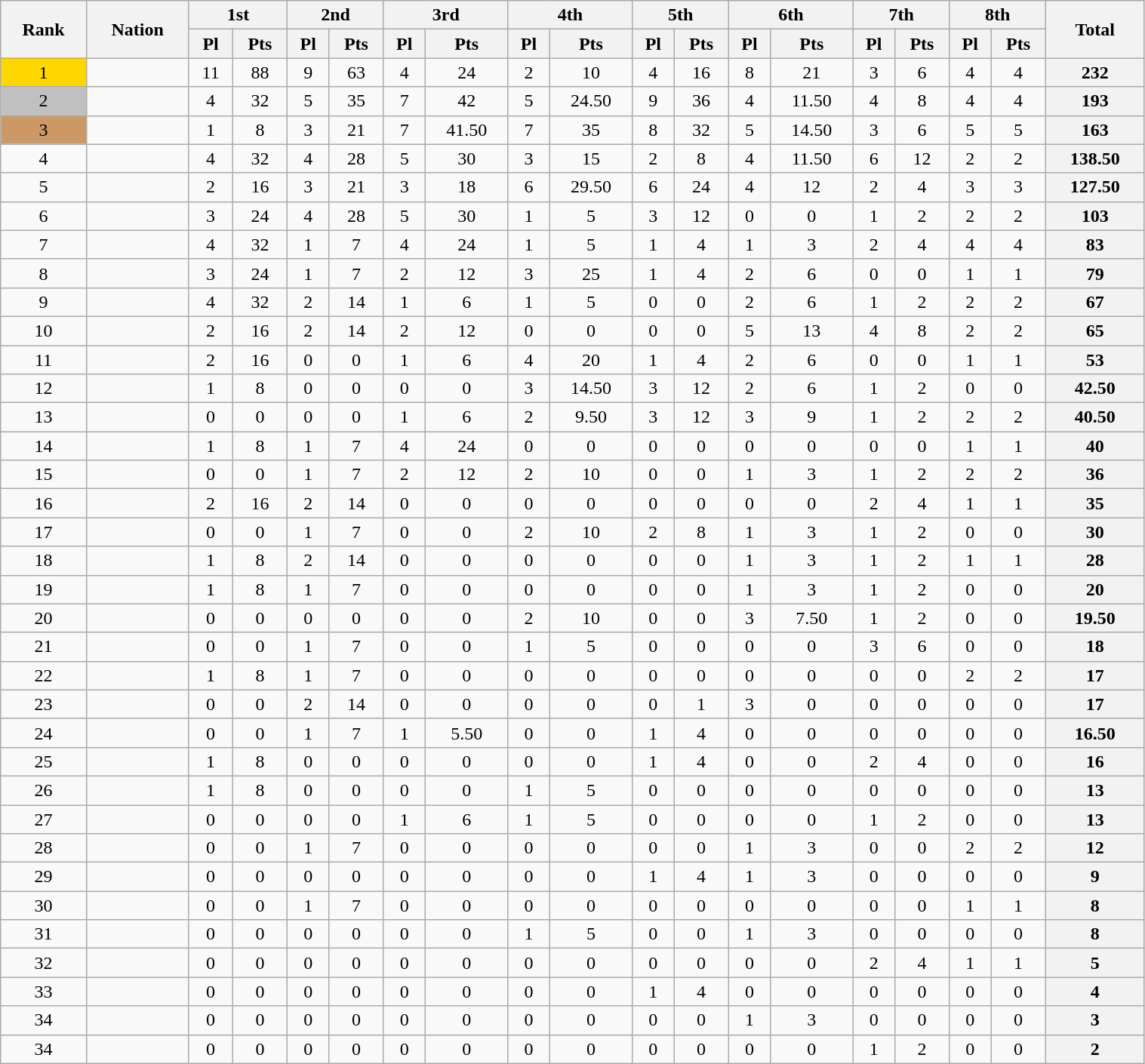<table class="wikitable" width=80% style="font-size:100%; text-align:center;">
<tr>
<th rowspan=2>Rank</th>
<th rowspan=2>Nation</th>
<th colspan=2>1st</th>
<th colspan=2>2nd</th>
<th colspan=2>3rd</th>
<th colspan=2>4th</th>
<th colspan=2>5th</th>
<th colspan=2>6th</th>
<th colspan=2>7th</th>
<th colspan=2>8th</th>
<th rowspan=2>Total</th>
</tr>
<tr>
<th>Pl</th>
<th>Pts</th>
<th>Pl</th>
<th>Pts</th>
<th>Pl</th>
<th>Pts</th>
<th>Pl</th>
<th>Pts</th>
<th>Pl</th>
<th>Pts</th>
<th>Pl</th>
<th>Pts</th>
<th>Pl</th>
<th>Pts</th>
<th>Pl</th>
<th>Pts</th>
</tr>
<tr>
<td bgcolor=gold>1</td>
<td align=left></td>
<td>11</td>
<td>88</td>
<td>9</td>
<td>63</td>
<td>4</td>
<td>24</td>
<td>2</td>
<td>10</td>
<td>4</td>
<td>16</td>
<td>8</td>
<td>21</td>
<td>3</td>
<td>6</td>
<td>4</td>
<td>4</td>
<th>232</th>
</tr>
<tr>
<td bgcolor=silver>2</td>
<td align=left></td>
<td>4</td>
<td>32</td>
<td>5</td>
<td>35</td>
<td>7</td>
<td>42</td>
<td>5</td>
<td>24.50</td>
<td>9</td>
<td>36</td>
<td>4</td>
<td>11.50</td>
<td>4</td>
<td>8</td>
<td>4</td>
<td>4</td>
<th>193</th>
</tr>
<tr>
<td bgcolor=cc9966>3</td>
<td align=left></td>
<td>1</td>
<td>8</td>
<td>3</td>
<td>21</td>
<td>7</td>
<td>41.50</td>
<td>7</td>
<td>35</td>
<td>8</td>
<td>32</td>
<td>5</td>
<td>14.50</td>
<td>3</td>
<td>6</td>
<td>5</td>
<td>5</td>
<th>163</th>
</tr>
<tr>
<td>4</td>
<td align=left></td>
<td>4</td>
<td>32</td>
<td>4</td>
<td>28</td>
<td>5</td>
<td>30</td>
<td>3</td>
<td>15</td>
<td>2</td>
<td>8</td>
<td>4</td>
<td>11.50</td>
<td>6</td>
<td>12</td>
<td>2</td>
<td>2</td>
<th>138.50</th>
</tr>
<tr>
<td>5</td>
<td align=left></td>
<td>2</td>
<td>16</td>
<td>3</td>
<td>21</td>
<td>3</td>
<td>18</td>
<td>6</td>
<td>29.50</td>
<td>6</td>
<td>24</td>
<td>4</td>
<td>12</td>
<td>2</td>
<td>4</td>
<td>3</td>
<td>3</td>
<th>127.50</th>
</tr>
<tr>
<td>6</td>
<td align=left></td>
<td>3</td>
<td>24</td>
<td>4</td>
<td>28</td>
<td>5</td>
<td>30</td>
<td>1</td>
<td>5</td>
<td>3</td>
<td>12</td>
<td>0</td>
<td>0</td>
<td>1</td>
<td>2</td>
<td>2</td>
<td>2</td>
<th>103</th>
</tr>
<tr>
<td>7</td>
<td align=left></td>
<td>4</td>
<td>32</td>
<td>1</td>
<td>7</td>
<td>4</td>
<td>24</td>
<td>1</td>
<td>5</td>
<td>1</td>
<td>4</td>
<td>1</td>
<td>3</td>
<td>2</td>
<td>4</td>
<td>4</td>
<td>4</td>
<th>83</th>
</tr>
<tr>
<td>8</td>
<td align=left></td>
<td>3</td>
<td>24</td>
<td>1</td>
<td>7</td>
<td>2</td>
<td>12</td>
<td>3</td>
<td>25</td>
<td>1</td>
<td>4</td>
<td>2</td>
<td>6</td>
<td>0</td>
<td>0</td>
<td>1</td>
<td>1</td>
<th>79</th>
</tr>
<tr>
<td>9</td>
<td align=left></td>
<td>4</td>
<td>32</td>
<td>2</td>
<td>14</td>
<td>1</td>
<td>6</td>
<td>1</td>
<td>5</td>
<td>0</td>
<td>0</td>
<td>2</td>
<td>6</td>
<td>1</td>
<td>2</td>
<td>2</td>
<td>2</td>
<th>67</th>
</tr>
<tr>
<td>10</td>
<td align=left></td>
<td>2</td>
<td>16</td>
<td>2</td>
<td>14</td>
<td>2</td>
<td>12</td>
<td>0</td>
<td>0</td>
<td>0</td>
<td>0</td>
<td>5</td>
<td>13</td>
<td>4</td>
<td>8</td>
<td>2</td>
<td>2</td>
<th>65</th>
</tr>
<tr>
<td>11</td>
<td align=left></td>
<td>2</td>
<td>16</td>
<td>0</td>
<td>0</td>
<td>1</td>
<td>6</td>
<td>4</td>
<td>20</td>
<td>1</td>
<td>4</td>
<td>2</td>
<td>6</td>
<td>0</td>
<td>0</td>
<td>1</td>
<td>1</td>
<th>53</th>
</tr>
<tr>
<td>12</td>
<td align=left></td>
<td>1</td>
<td>8</td>
<td>0</td>
<td>0</td>
<td>0</td>
<td>0</td>
<td>3</td>
<td>14.50</td>
<td>3</td>
<td>12</td>
<td>2</td>
<td>6</td>
<td>1</td>
<td>2</td>
<td>0</td>
<td>0</td>
<th>42.50</th>
</tr>
<tr>
<td>13</td>
<td align=left></td>
<td>0</td>
<td>0</td>
<td>0</td>
<td>0</td>
<td>1</td>
<td>6</td>
<td>2</td>
<td>9.50</td>
<td>3</td>
<td>12</td>
<td>3</td>
<td>9</td>
<td>1</td>
<td>2</td>
<td>2</td>
<td>2</td>
<th>40.50</th>
</tr>
<tr>
<td>14</td>
<td align=left></td>
<td>1</td>
<td>8</td>
<td>1</td>
<td>7</td>
<td>4</td>
<td>24</td>
<td>0</td>
<td>0</td>
<td>0</td>
<td>0</td>
<td>0</td>
<td>0</td>
<td>0</td>
<td>0</td>
<td>1</td>
<td>1</td>
<th>40</th>
</tr>
<tr>
<td>15</td>
<td align=left></td>
<td>0</td>
<td>0</td>
<td>1</td>
<td>7</td>
<td>2</td>
<td>12</td>
<td>2</td>
<td>10</td>
<td>0</td>
<td>0</td>
<td>1</td>
<td>3</td>
<td>1</td>
<td>2</td>
<td>2</td>
<td>2</td>
<th>36</th>
</tr>
<tr>
<td>16</td>
<td align=left></td>
<td>2</td>
<td>16</td>
<td>2</td>
<td>14</td>
<td>0</td>
<td>0</td>
<td>0</td>
<td>0</td>
<td>0</td>
<td>0</td>
<td>0</td>
<td>0</td>
<td>2</td>
<td>4</td>
<td>1</td>
<td>1</td>
<th>35</th>
</tr>
<tr>
<td>17</td>
<td align=left></td>
<td>0</td>
<td>0</td>
<td>1</td>
<td>7</td>
<td>0</td>
<td>0</td>
<td>2</td>
<td>10</td>
<td>2</td>
<td>8</td>
<td>1</td>
<td>3</td>
<td>1</td>
<td>2</td>
<td>0</td>
<td>0</td>
<th>30</th>
</tr>
<tr>
<td>18</td>
<td align=left></td>
<td>1</td>
<td>8</td>
<td>2</td>
<td>14</td>
<td>0</td>
<td>0</td>
<td>0</td>
<td>0</td>
<td>0</td>
<td>0</td>
<td>1</td>
<td>3</td>
<td>1</td>
<td>2</td>
<td>1</td>
<td>1</td>
<th>28</th>
</tr>
<tr>
<td>19</td>
<td align=left></td>
<td>1</td>
<td>8</td>
<td>1</td>
<td>7</td>
<td>0</td>
<td>0</td>
<td>0</td>
<td>0</td>
<td>0</td>
<td>0</td>
<td>1</td>
<td>3</td>
<td>1</td>
<td>2</td>
<td>0</td>
<td>0</td>
<th>20</th>
</tr>
<tr>
<td>20</td>
<td align=left></td>
<td>0</td>
<td>0</td>
<td>0</td>
<td>0</td>
<td>0</td>
<td>0</td>
<td>2</td>
<td>10</td>
<td>0</td>
<td>0</td>
<td>3</td>
<td>7.50</td>
<td>1</td>
<td>2</td>
<td>0</td>
<td>0</td>
<th>19.50</th>
</tr>
<tr>
<td>21</td>
<td align=left></td>
<td>0</td>
<td>0</td>
<td>1</td>
<td>7</td>
<td>0</td>
<td>0</td>
<td>1</td>
<td>5</td>
<td>0</td>
<td>0</td>
<td>0</td>
<td>0</td>
<td>3</td>
<td>6</td>
<td>0</td>
<td>0</td>
<th>18</th>
</tr>
<tr>
<td>22</td>
<td align=left></td>
<td>1</td>
<td>8</td>
<td>1</td>
<td>7</td>
<td>0</td>
<td>0</td>
<td>0</td>
<td>0</td>
<td>0</td>
<td>0</td>
<td>0</td>
<td>0</td>
<td>0</td>
<td>0</td>
<td>2</td>
<td>2</td>
<th>17</th>
</tr>
<tr>
<td>23</td>
<td align=left></td>
<td>0</td>
<td>0</td>
<td>2</td>
<td>14</td>
<td>0</td>
<td>0</td>
<td>0</td>
<td>0</td>
<td>0</td>
<td>1</td>
<td>3</td>
<td>0</td>
<td>0</td>
<td>0</td>
<td>0</td>
<td>0</td>
<th>17</th>
</tr>
<tr>
<td>24</td>
<td align=left></td>
<td>0</td>
<td>0</td>
<td>1</td>
<td>7</td>
<td>1</td>
<td>5.50</td>
<td>0</td>
<td>0</td>
<td>1</td>
<td>4</td>
<td>0</td>
<td>0</td>
<td>0</td>
<td>0</td>
<td>0</td>
<td>0</td>
<th>16.50</th>
</tr>
<tr>
<td>25</td>
<td align=left></td>
<td>1</td>
<td>8</td>
<td>0</td>
<td>0</td>
<td>0</td>
<td>0</td>
<td>0</td>
<td>0</td>
<td>1</td>
<td>4</td>
<td>0</td>
<td>0</td>
<td>2</td>
<td>4</td>
<td>0</td>
<td>0</td>
<th>16</th>
</tr>
<tr>
<td>26</td>
<td align=left></td>
<td>1</td>
<td>8</td>
<td>0</td>
<td>0</td>
<td>0</td>
<td>0</td>
<td>1</td>
<td>5</td>
<td>0</td>
<td>0</td>
<td>0</td>
<td>0</td>
<td>0</td>
<td>0</td>
<td>0</td>
<td>0</td>
<th>13</th>
</tr>
<tr>
<td>27</td>
<td align=left></td>
<td>0</td>
<td>0</td>
<td>0</td>
<td>0</td>
<td>1</td>
<td>6</td>
<td>1</td>
<td>5</td>
<td>0</td>
<td>0</td>
<td>0</td>
<td>0</td>
<td>1</td>
<td>2</td>
<td>0</td>
<td>0</td>
<th>13</th>
</tr>
<tr>
<td>28</td>
<td align=left></td>
<td>0</td>
<td>0</td>
<td>1</td>
<td>7</td>
<td>0</td>
<td>0</td>
<td>0</td>
<td>0</td>
<td>0</td>
<td>0</td>
<td>1</td>
<td>3</td>
<td>0</td>
<td>0</td>
<td>2</td>
<td>2</td>
<th>12</th>
</tr>
<tr>
<td>29</td>
<td align=left></td>
<td>0</td>
<td>0</td>
<td>0</td>
<td>0</td>
<td>0</td>
<td>0</td>
<td>0</td>
<td>0</td>
<td>1</td>
<td>4</td>
<td>1</td>
<td>3</td>
<td>0</td>
<td>0</td>
<td>0</td>
<td>0</td>
<th>9</th>
</tr>
<tr>
<td>30</td>
<td align=left></td>
<td>0</td>
<td>0</td>
<td>1</td>
<td>7</td>
<td>0</td>
<td>0</td>
<td>0</td>
<td>0</td>
<td>0</td>
<td>0</td>
<td>0</td>
<td>0</td>
<td>0</td>
<td>0</td>
<td>1</td>
<td>1</td>
<th>8</th>
</tr>
<tr>
<td>31</td>
<td align=left></td>
<td>0</td>
<td>0</td>
<td>0</td>
<td>0</td>
<td>0</td>
<td>0</td>
<td>1</td>
<td>5</td>
<td>0</td>
<td>0</td>
<td>1</td>
<td>3</td>
<td>0</td>
<td>0</td>
<td>0</td>
<td>0</td>
<th>8</th>
</tr>
<tr>
<td>32</td>
<td align=left></td>
<td>0</td>
<td>0</td>
<td>0</td>
<td>0</td>
<td>0</td>
<td>0</td>
<td>0</td>
<td>0</td>
<td>0</td>
<td>0</td>
<td>0</td>
<td>0</td>
<td>2</td>
<td>4</td>
<td>1</td>
<td>1</td>
<th>5</th>
</tr>
<tr>
<td>33</td>
<td align=left></td>
<td>0</td>
<td>0</td>
<td>0</td>
<td>0</td>
<td>0</td>
<td>0</td>
<td>0</td>
<td>0</td>
<td>1</td>
<td>4</td>
<td>0</td>
<td>0</td>
<td>0</td>
<td>0</td>
<td>0</td>
<td>0</td>
<th>4</th>
</tr>
<tr>
<td>34</td>
<td align=left></td>
<td>0</td>
<td>0</td>
<td>0</td>
<td>0</td>
<td>0</td>
<td>0</td>
<td>0</td>
<td>0</td>
<td>0</td>
<td>0</td>
<td>1</td>
<td>3</td>
<td>0</td>
<td>0</td>
<td>0</td>
<td>0</td>
<th>3</th>
</tr>
<tr>
<td>34</td>
<td align=left></td>
<td>0</td>
<td>0</td>
<td>0</td>
<td>0</td>
<td>0</td>
<td>0</td>
<td>0</td>
<td>0</td>
<td>0</td>
<td>0</td>
<td>0</td>
<td>0</td>
<td>1</td>
<td>2</td>
<td>0</td>
<td>0</td>
<th>2</th>
</tr>
</table>
